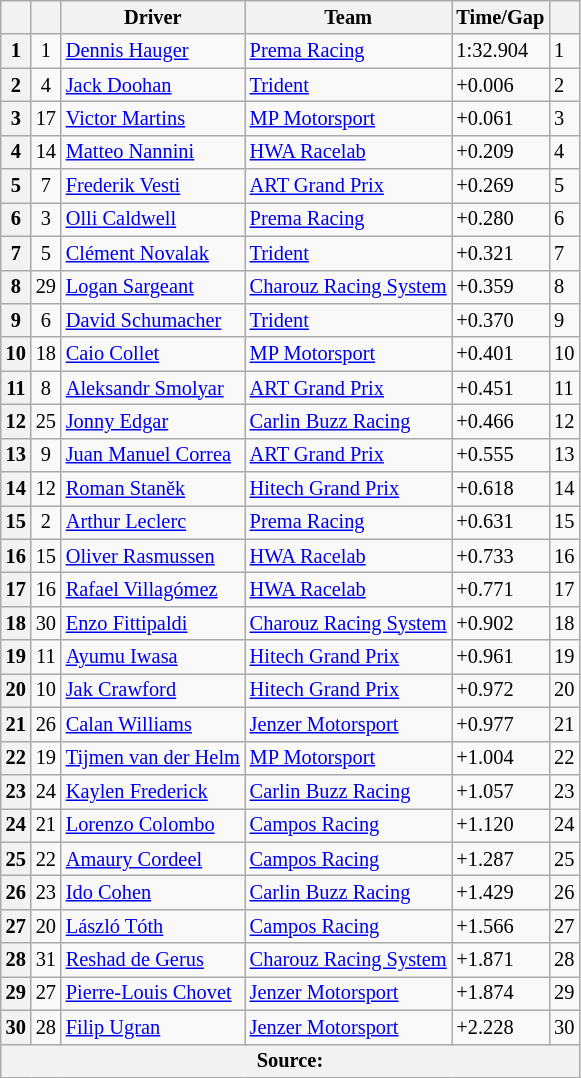<table class="wikitable" style="font-size:85%">
<tr>
<th></th>
<th></th>
<th>Driver</th>
<th>Team</th>
<th>Time/Gap</th>
<th></th>
</tr>
<tr>
<th>1</th>
<td align="center">1</td>
<td> <a href='#'>Dennis Hauger</a></td>
<td><a href='#'>Prema Racing</a></td>
<td>1:32.904</td>
<td>1</td>
</tr>
<tr>
<th>2</th>
<td align="center">4</td>
<td> <a href='#'>Jack Doohan</a></td>
<td><a href='#'>Trident</a></td>
<td>+0.006</td>
<td>2</td>
</tr>
<tr>
<th>3</th>
<td align="center">17</td>
<td> <a href='#'>Victor Martins</a></td>
<td><a href='#'>MP Motorsport</a></td>
<td>+0.061</td>
<td>3</td>
</tr>
<tr>
<th>4</th>
<td align="center">14</td>
<td> <a href='#'>Matteo Nannini</a></td>
<td><a href='#'>HWA Racelab</a></td>
<td>+0.209</td>
<td>4</td>
</tr>
<tr>
<th>5</th>
<td align="center">7</td>
<td> <a href='#'>Frederik Vesti</a></td>
<td><a href='#'>ART Grand Prix</a></td>
<td>+0.269</td>
<td>5</td>
</tr>
<tr>
<th>6</th>
<td align="center">3</td>
<td> <a href='#'>Olli Caldwell</a></td>
<td><a href='#'>Prema Racing</a></td>
<td>+0.280</td>
<td>6</td>
</tr>
<tr>
<th>7</th>
<td align="center">5</td>
<td> <a href='#'>Clément Novalak</a></td>
<td><a href='#'>Trident</a></td>
<td>+0.321</td>
<td>7</td>
</tr>
<tr>
<th>8</th>
<td align="center">29</td>
<td> <a href='#'>Logan Sargeant</a></td>
<td><a href='#'>Charouz Racing System</a></td>
<td>+0.359</td>
<td>8</td>
</tr>
<tr>
<th>9</th>
<td align="center">6</td>
<td> <a href='#'>David Schumacher</a></td>
<td><a href='#'>Trident</a></td>
<td>+0.370</td>
<td>9</td>
</tr>
<tr>
<th>10</th>
<td align="center">18</td>
<td> <a href='#'>Caio Collet</a></td>
<td><a href='#'>MP Motorsport</a></td>
<td>+0.401</td>
<td>10</td>
</tr>
<tr>
<th>11</th>
<td align="center">8</td>
<td> <a href='#'>Aleksandr Smolyar</a></td>
<td><a href='#'>ART Grand Prix</a></td>
<td>+0.451</td>
<td>11</td>
</tr>
<tr>
<th>12</th>
<td align="center">25</td>
<td> <a href='#'>Jonny Edgar</a></td>
<td><a href='#'>Carlin Buzz Racing</a></td>
<td>+0.466</td>
<td>12</td>
</tr>
<tr>
<th>13</th>
<td align="center">9</td>
<td> <a href='#'>Juan Manuel Correa</a></td>
<td><a href='#'>ART Grand Prix</a></td>
<td>+0.555</td>
<td>13</td>
</tr>
<tr>
<th>14</th>
<td align="center">12</td>
<td> <a href='#'>Roman Staněk</a></td>
<td><a href='#'>Hitech Grand Prix</a></td>
<td>+0.618</td>
<td>14</td>
</tr>
<tr>
<th>15</th>
<td align="center">2</td>
<td> <a href='#'>Arthur Leclerc</a></td>
<td><a href='#'>Prema Racing</a></td>
<td>+0.631</td>
<td>15</td>
</tr>
<tr>
<th>16</th>
<td align="center">15</td>
<td> <a href='#'>Oliver Rasmussen</a></td>
<td><a href='#'>HWA Racelab</a></td>
<td>+0.733</td>
<td>16</td>
</tr>
<tr>
<th>17</th>
<td align="center">16</td>
<td> <a href='#'>Rafael Villagómez</a></td>
<td><a href='#'>HWA Racelab</a></td>
<td>+0.771</td>
<td>17</td>
</tr>
<tr>
<th>18</th>
<td align="center">30</td>
<td> <a href='#'>Enzo Fittipaldi</a></td>
<td><a href='#'>Charouz Racing System</a></td>
<td>+0.902</td>
<td>18</td>
</tr>
<tr>
<th>19</th>
<td align="center">11</td>
<td> <a href='#'>Ayumu Iwasa</a></td>
<td><a href='#'>Hitech Grand Prix</a></td>
<td>+0.961</td>
<td>19</td>
</tr>
<tr>
<th>20</th>
<td align="center">10</td>
<td> <a href='#'>Jak Crawford</a></td>
<td><a href='#'>Hitech Grand Prix</a></td>
<td>+0.972</td>
<td>20</td>
</tr>
<tr>
<th>21</th>
<td align="center">26</td>
<td> <a href='#'>Calan Williams</a></td>
<td><a href='#'>Jenzer Motorsport</a></td>
<td>+0.977</td>
<td>21</td>
</tr>
<tr>
<th>22</th>
<td align="center">19</td>
<td> <a href='#'>Tijmen van der Helm</a></td>
<td><a href='#'>MP Motorsport</a></td>
<td>+1.004</td>
<td>22</td>
</tr>
<tr>
<th>23</th>
<td align="center">24</td>
<td> <a href='#'>Kaylen Frederick</a></td>
<td><a href='#'>Carlin Buzz Racing</a></td>
<td>+1.057</td>
<td>23</td>
</tr>
<tr>
<th>24</th>
<td align="center">21</td>
<td> <a href='#'>Lorenzo Colombo</a></td>
<td><a href='#'>Campos Racing</a></td>
<td>+1.120</td>
<td>24</td>
</tr>
<tr>
<th>25</th>
<td align="center">22</td>
<td> <a href='#'>Amaury Cordeel</a></td>
<td><a href='#'>Campos Racing</a></td>
<td>+1.287</td>
<td>25</td>
</tr>
<tr>
<th>26</th>
<td align="center">23</td>
<td> <a href='#'>Ido Cohen</a></td>
<td><a href='#'>Carlin Buzz Racing</a></td>
<td>+1.429</td>
<td>26</td>
</tr>
<tr>
<th>27</th>
<td align="center">20</td>
<td> <a href='#'>László Tóth</a></td>
<td><a href='#'>Campos Racing</a></td>
<td>+1.566</td>
<td>27</td>
</tr>
<tr>
<th>28</th>
<td align="center">31</td>
<td> <a href='#'>Reshad de Gerus</a></td>
<td><a href='#'>Charouz Racing System</a></td>
<td>+1.871</td>
<td>28</td>
</tr>
<tr>
<th>29</th>
<td align="center">27</td>
<td> <a href='#'>Pierre-Louis Chovet</a></td>
<td><a href='#'>Jenzer Motorsport</a></td>
<td>+1.874</td>
<td>29</td>
</tr>
<tr>
<th>30</th>
<td align="center">28</td>
<td> <a href='#'>Filip Ugran</a></td>
<td><a href='#'>Jenzer Motorsport</a></td>
<td>+2.228</td>
<td>30</td>
</tr>
<tr>
<th colspan="6">Source:</th>
</tr>
</table>
